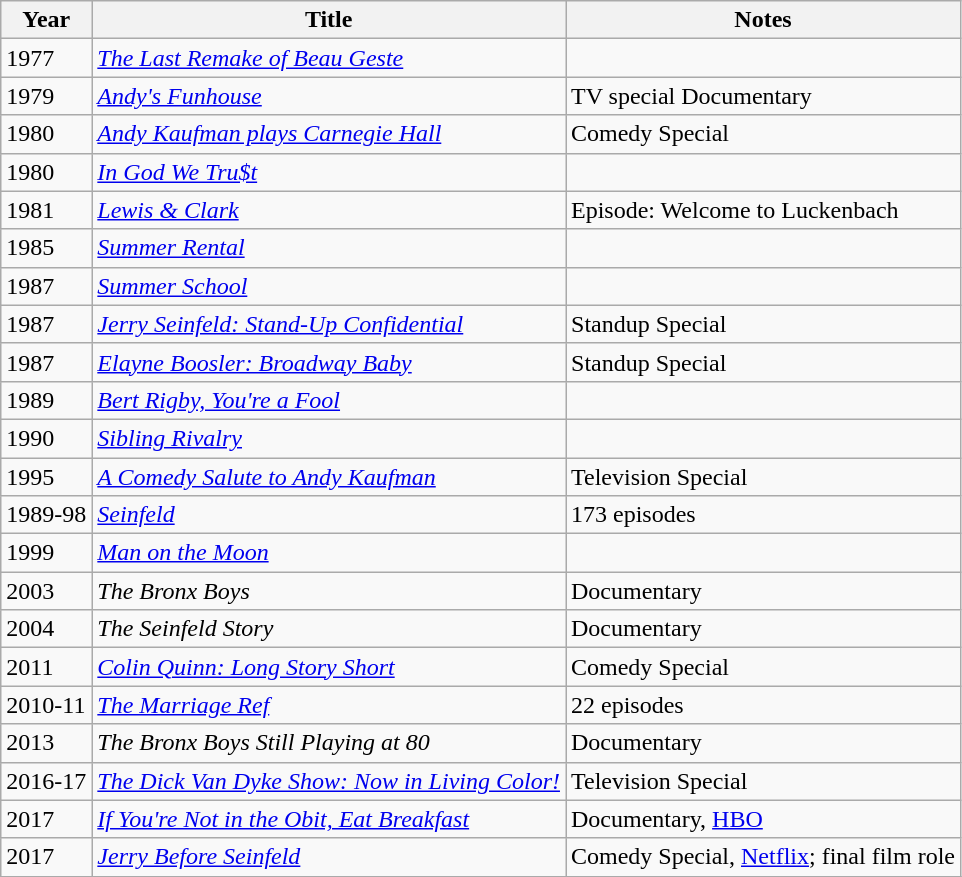<table class="wikitable sortable">
<tr>
<th>Year</th>
<th>Title</th>
<th>Notes</th>
</tr>
<tr>
<td>1977</td>
<td><em><a href='#'>The Last Remake of Beau Geste</a></em></td>
<td></td>
</tr>
<tr>
<td>1979</td>
<td><em><a href='#'>Andy's Funhouse</a></em></td>
<td>TV special Documentary</td>
</tr>
<tr>
<td>1980</td>
<td><em><a href='#'>Andy Kaufman plays Carnegie Hall</a></em></td>
<td>Comedy Special</td>
</tr>
<tr>
<td>1980</td>
<td><em><a href='#'>In God We Tru$t</a></em></td>
<td></td>
</tr>
<tr>
<td>1981</td>
<td><em><a href='#'>Lewis & Clark</a></em></td>
<td>Episode: Welcome to Luckenbach</td>
</tr>
<tr>
<td>1985</td>
<td><em><a href='#'>Summer Rental</a></em></td>
<td></td>
</tr>
<tr>
<td>1987</td>
<td><em><a href='#'>Summer School</a></em></td>
<td></td>
</tr>
<tr>
<td>1987</td>
<td><em><a href='#'>Jerry Seinfeld: Stand-Up Confidential</a></em></td>
<td>Standup Special</td>
</tr>
<tr>
<td>1987</td>
<td><em><a href='#'>Elayne Boosler: Broadway Baby</a></em></td>
<td>Standup Special</td>
</tr>
<tr>
<td>1989</td>
<td><em><a href='#'>Bert Rigby, You're a Fool</a></em></td>
<td></td>
</tr>
<tr>
<td>1990</td>
<td><em><a href='#'>Sibling Rivalry</a></em></td>
<td></td>
</tr>
<tr>
<td>1995</td>
<td><em><a href='#'>A Comedy Salute to Andy Kaufman</a></em></td>
<td>Television Special</td>
</tr>
<tr>
<td>1989-98</td>
<td><em><a href='#'>Seinfeld</a></em></td>
<td>173 episodes</td>
</tr>
<tr>
<td>1999</td>
<td><em><a href='#'>Man on the Moon</a></em></td>
<td></td>
</tr>
<tr>
<td>2003</td>
<td><em>The Bronx Boys</em></td>
<td>Documentary</td>
</tr>
<tr>
<td>2004</td>
<td><em>The Seinfeld Story</em></td>
<td>Documentary</td>
</tr>
<tr>
<td>2011</td>
<td><em><a href='#'>Colin Quinn: Long Story Short</a></em></td>
<td>Comedy Special</td>
</tr>
<tr>
<td>2010-11</td>
<td><em><a href='#'>The Marriage Ref</a></em></td>
<td>22 episodes</td>
</tr>
<tr>
<td>2013</td>
<td><em>The Bronx Boys Still Playing at 80</em></td>
<td>Documentary</td>
</tr>
<tr>
<td>2016-17</td>
<td><em><a href='#'>The Dick Van Dyke Show: Now in Living Color!</a></em></td>
<td>Television Special</td>
</tr>
<tr>
<td>2017</td>
<td><em><a href='#'>If You're Not in the Obit, Eat Breakfast</a></em></td>
<td>Documentary, <a href='#'>HBO</a></td>
</tr>
<tr>
<td>2017</td>
<td><em><a href='#'>Jerry Before Seinfeld</a></em></td>
<td>Comedy Special, <a href='#'>Netflix</a>; final film role</td>
</tr>
<tr>
</tr>
</table>
